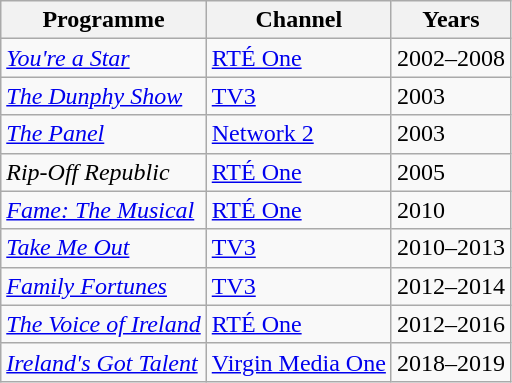<table class="wikitable sortable">
<tr>
<th>Programme</th>
<th>Channel</th>
<th>Years</th>
</tr>
<tr>
<td><em><a href='#'>You're a Star</a></em></td>
<td><a href='#'>RTÉ One</a></td>
<td>2002–2008</td>
</tr>
<tr>
<td><em><a href='#'>The Dunphy Show</a></em></td>
<td><a href='#'>TV3</a></td>
<td>2003</td>
</tr>
<tr>
<td><em><a href='#'>The Panel</a></em></td>
<td><a href='#'>Network 2</a></td>
<td>2003</td>
</tr>
<tr>
<td><em>Rip-Off Republic</em></td>
<td><a href='#'>RTÉ One</a></td>
<td>2005</td>
</tr>
<tr>
<td><em><a href='#'>Fame: The Musical</a></em></td>
<td><a href='#'>RTÉ One</a></td>
<td>2010</td>
</tr>
<tr>
<td><em><a href='#'>Take Me Out</a></em></td>
<td><a href='#'>TV3</a></td>
<td>2010–2013</td>
</tr>
<tr>
<td><em><a href='#'>Family Fortunes</a></em></td>
<td><a href='#'>TV3</a></td>
<td>2012–2014</td>
</tr>
<tr>
<td><em><a href='#'>The Voice of Ireland</a></em></td>
<td><a href='#'>RTÉ One</a></td>
<td>2012–2016</td>
</tr>
<tr>
<td><em><a href='#'>Ireland's Got Talent</a></em></td>
<td><a href='#'>Virgin Media One</a></td>
<td>2018–2019</td>
</tr>
</table>
